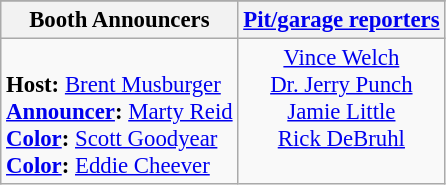<table class="wikitable" style="font-size: 95%;">
<tr>
</tr>
<tr>
<th>Booth Announcers</th>
<th><a href='#'>Pit/garage reporters</a></th>
</tr>
<tr>
<td valign="top"><br><strong>Host:</strong> <a href='#'>Brent Musburger</a><br>
<strong><a href='#'>Announcer</a>:</strong> <a href='#'>Marty Reid</a><br>
<strong><a href='#'>Color</a>:</strong> <a href='#'>Scott Goodyear</a><br>
<strong><a href='#'>Color</a>:</strong> <a href='#'>Eddie Cheever</a><br></td>
<td align="center" valign="top"><a href='#'>Vince Welch</a><br><a href='#'>Dr. Jerry Punch</a><br><a href='#'>Jamie Little</a><br><a href='#'>Rick DeBruhl</a></td>
</tr>
</table>
